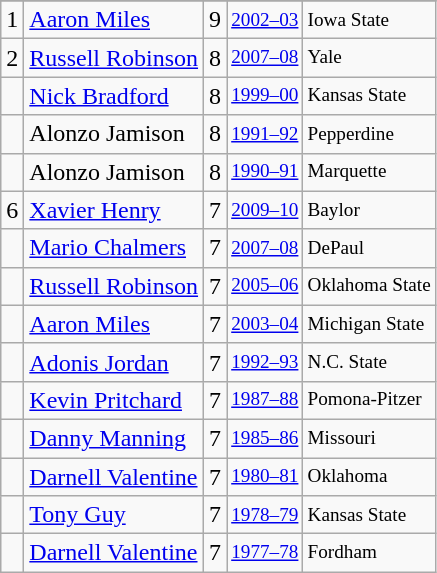<table class="wikitable">
<tr>
</tr>
<tr>
<td>1</td>
<td><a href='#'>Aaron Miles</a></td>
<td>9</td>
<td style="font-size:80%;"><a href='#'>2002–03</a></td>
<td style="font-size:80%;">Iowa State</td>
</tr>
<tr>
<td>2</td>
<td><a href='#'>Russell Robinson</a></td>
<td>8</td>
<td style="font-size:80%;"><a href='#'>2007–08</a></td>
<td style="font-size:80%;">Yale</td>
</tr>
<tr>
<td></td>
<td><a href='#'>Nick Bradford</a></td>
<td>8</td>
<td style="font-size:80%;"><a href='#'>1999–00</a></td>
<td style="font-size:80%;">Kansas State</td>
</tr>
<tr>
<td></td>
<td>Alonzo Jamison</td>
<td>8</td>
<td style="font-size:80%;"><a href='#'>1991–92</a></td>
<td style="font-size:80%;">Pepperdine</td>
</tr>
<tr>
<td></td>
<td>Alonzo Jamison</td>
<td>8</td>
<td style="font-size:80%;"><a href='#'>1990–91</a></td>
<td style="font-size:80%;">Marquette</td>
</tr>
<tr>
<td>6</td>
<td><a href='#'>Xavier Henry</a></td>
<td>7</td>
<td style="font-size:80%;"><a href='#'>2009–10</a></td>
<td style="font-size:80%;">Baylor</td>
</tr>
<tr>
<td></td>
<td><a href='#'>Mario Chalmers</a></td>
<td>7</td>
<td style="font-size:80%;"><a href='#'>2007–08</a></td>
<td style="font-size:80%;">DePaul</td>
</tr>
<tr>
<td></td>
<td><a href='#'>Russell Robinson</a></td>
<td>7</td>
<td style="font-size:80%;"><a href='#'>2005–06</a></td>
<td style="font-size:80%;">Oklahoma State</td>
</tr>
<tr>
<td></td>
<td><a href='#'>Aaron Miles</a></td>
<td>7</td>
<td style="font-size:80%;"><a href='#'>2003–04</a></td>
<td style="font-size:80%;">Michigan State</td>
</tr>
<tr>
<td></td>
<td><a href='#'>Adonis Jordan</a></td>
<td>7</td>
<td style="font-size:80%;"><a href='#'>1992–93</a></td>
<td style="font-size:80%;">N.C. State</td>
</tr>
<tr>
<td></td>
<td><a href='#'>Kevin Pritchard</a></td>
<td>7</td>
<td style="font-size:80%;"><a href='#'>1987–88</a></td>
<td style="font-size:80%;">Pomona-Pitzer</td>
</tr>
<tr>
<td></td>
<td><a href='#'>Danny Manning</a></td>
<td>7</td>
<td style="font-size:80%;"><a href='#'>1985–86</a></td>
<td style="font-size:80%;">Missouri</td>
</tr>
<tr>
<td></td>
<td><a href='#'>Darnell Valentine</a></td>
<td>7</td>
<td style="font-size:80%;"><a href='#'>1980–81</a></td>
<td style="font-size:80%;">Oklahoma</td>
</tr>
<tr>
<td></td>
<td><a href='#'>Tony Guy</a></td>
<td>7</td>
<td style="font-size:80%;"><a href='#'>1978–79</a></td>
<td style="font-size:80%;">Kansas State</td>
</tr>
<tr>
<td></td>
<td><a href='#'>Darnell Valentine</a></td>
<td>7</td>
<td style="font-size:80%;"><a href='#'>1977–78</a></td>
<td style="font-size:80%;">Fordham</td>
</tr>
</table>
